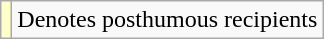<table class="wikitable sortable">
<tr>
<td style="background:#ffc;"></td>
<td>Denotes posthumous recipients</td>
</tr>
</table>
